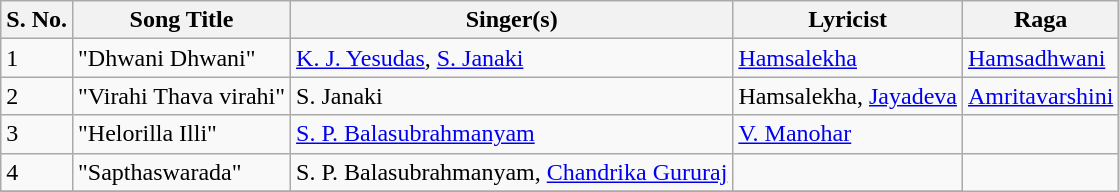<table class="wikitable">
<tr>
<th>S. No.</th>
<th>Song Title</th>
<th>Singer(s)</th>
<th>Lyricist</th>
<th>Raga</th>
</tr>
<tr>
<td>1</td>
<td>"Dhwani Dhwani"</td>
<td><a href='#'>K. J. Yesudas</a>, <a href='#'>S. Janaki</a></td>
<td><a href='#'>Hamsalekha</a></td>
<td><a href='#'>Hamsadhwani</a></td>
</tr>
<tr>
<td>2</td>
<td>"Virahi Thava virahi"</td>
<td>S. Janaki</td>
<td>Hamsalekha, <a href='#'>Jayadeva</a></td>
<td><a href='#'>Amritavarshini</a></td>
</tr>
<tr>
<td>3</td>
<td>"Helorilla Illi"</td>
<td><a href='#'>S. P. Balasubrahmanyam</a></td>
<td><a href='#'>V. Manohar</a></td>
<td></td>
</tr>
<tr>
<td>4</td>
<td>"Sapthaswarada"</td>
<td>S. P. Balasubrahmanyam, <a href='#'>Chandrika Gururaj</a></td>
<td></td>
</tr>
<tr>
</tr>
</table>
